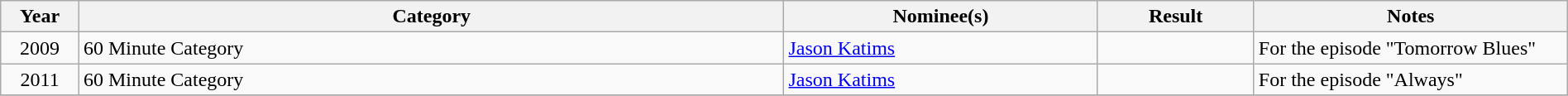<table class="wikitable" width="100%" cellpadding="5">
<tr>
<th width="5%">Year</th>
<th width="45%">Category</th>
<th width="20%">Nominee(s)</th>
<th width="10%">Result</th>
<th width="20%">Notes</th>
</tr>
<tr>
<td style="text-align:center;">2009</td>
<td>60 Minute Category</td>
<td><a href='#'>Jason Katims</a></td>
<td></td>
<td>For the episode "Tomorrow Blues"</td>
</tr>
<tr>
<td style="text-align:center;">2011</td>
<td>60 Minute Category</td>
<td><a href='#'>Jason Katims</a></td>
<td></td>
<td>For the episode "Always"</td>
</tr>
<tr>
</tr>
</table>
